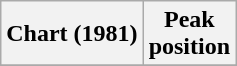<table class="wikitable sortable">
<tr>
<th>Chart (1981)</th>
<th>Peak<br>position</th>
</tr>
<tr>
</tr>
</table>
